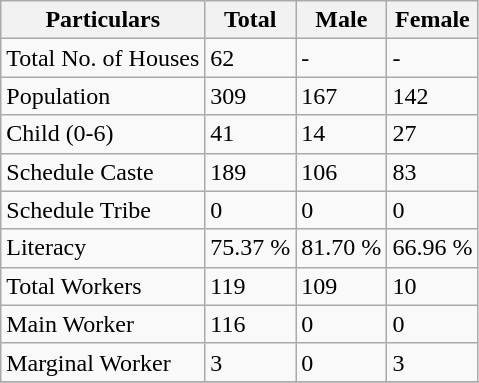<table class="wikitable sortable">
<tr>
<th>Particulars</th>
<th>Total</th>
<th>Male</th>
<th>Female</th>
</tr>
<tr>
<td>Total No. of Houses</td>
<td>62</td>
<td>-</td>
<td>-</td>
</tr>
<tr>
<td>Population</td>
<td>309</td>
<td>167</td>
<td>142</td>
</tr>
<tr>
<td>Child (0-6)</td>
<td>41</td>
<td>14</td>
<td>27</td>
</tr>
<tr>
<td>Schedule Caste</td>
<td>189</td>
<td>106</td>
<td>83</td>
</tr>
<tr>
<td>Schedule Tribe</td>
<td>0</td>
<td>0</td>
<td>0</td>
</tr>
<tr>
<td>Literacy</td>
<td>75.37 %</td>
<td>81.70 %</td>
<td>66.96 %</td>
</tr>
<tr>
<td>Total Workers</td>
<td>119</td>
<td>109</td>
<td>10</td>
</tr>
<tr>
<td>Main Worker</td>
<td>116</td>
<td>0</td>
<td>0</td>
</tr>
<tr>
<td>Marginal Worker</td>
<td>3</td>
<td>0</td>
<td>3</td>
</tr>
<tr>
</tr>
</table>
